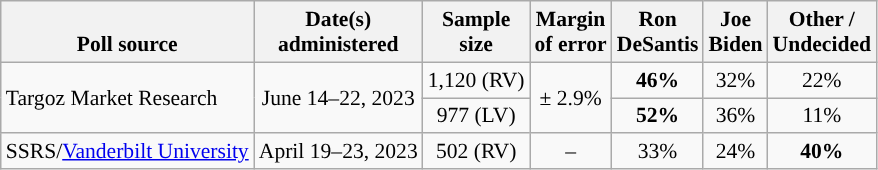<table class="wikitable sortable mw-datatable" style="font-size:90%;text-align:center;line-height:17px">
<tr valign=bottom>
<th>Poll source</th>
<th>Date(s)<br>administered</th>
<th>Sample<br>size</th>
<th>Margin<br>of error</th>
<th class="unsortable">Ron<br>DeSantis<br></th>
<th class="unsortable">Joe<br>Biden<br></th>
<th class="unsortable">Other /<br>Undecided</th>
</tr>
<tr>
<td style="text-align:left;" rowspan="2">Targoz Market Research</td>
<td rowspan="2">June 14–22, 2023</td>
<td>1,120 (RV)</td>
<td rowspan="2">± 2.9%</td>
<td style="background-color:"><strong>46%</strong></td>
<td>32%</td>
<td>22%</td>
</tr>
<tr>
<td>977 (LV)</td>
<td style="background-color:"><strong>52%</strong></td>
<td>36%</td>
<td>11%</td>
</tr>
<tr>
<td style="text-align:left;">SSRS/<a href='#'>Vanderbilt University</a></td>
<td>April 19–23, 2023</td>
<td>502 (RV)</td>
<td>–</td>
<td>33%</td>
<td>24%</td>
<td><strong>40%</strong></td>
</tr>
</table>
